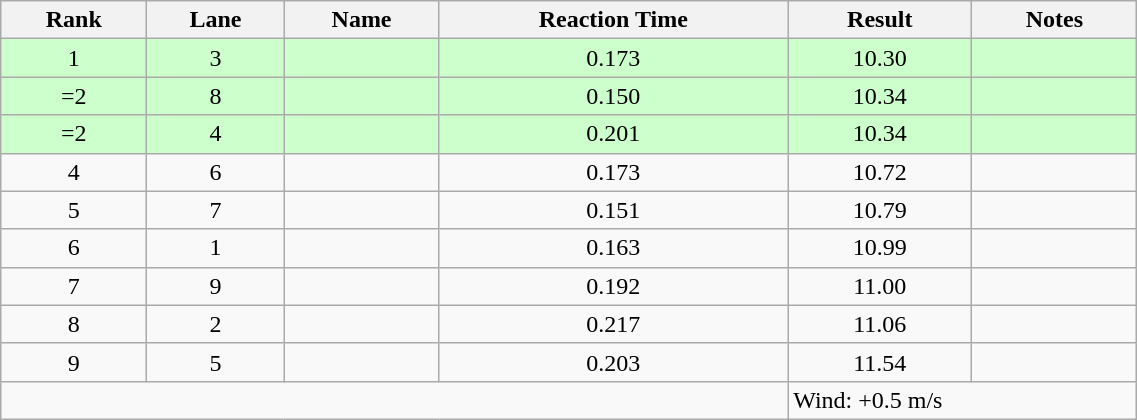<table class="wikitable" style="text-align:center;width: 60%">
<tr>
<th>Rank</th>
<th>Lane</th>
<th>Name</th>
<th>Reaction Time</th>
<th>Result</th>
<th>Notes</th>
</tr>
<tr bgcolor=ccffcc>
<td>1</td>
<td>3</td>
<td align="left"></td>
<td>0.173</td>
<td>10.30</td>
<td></td>
</tr>
<tr bgcolor=ccffcc>
<td>=2</td>
<td>8</td>
<td align="left"></td>
<td>0.150</td>
<td>10.34</td>
<td></td>
</tr>
<tr bgcolor=ccffcc>
<td>=2</td>
<td>4</td>
<td align="left"></td>
<td>0.201</td>
<td>10.34</td>
<td></td>
</tr>
<tr>
<td>4</td>
<td>6</td>
<td align="left"></td>
<td>0.173</td>
<td>10.72</td>
<td></td>
</tr>
<tr>
<td>5</td>
<td>7</td>
<td align="left"></td>
<td>0.151</td>
<td>10.79</td>
<td></td>
</tr>
<tr>
<td>6</td>
<td>1</td>
<td align="left"></td>
<td>0.163</td>
<td>10.99</td>
<td></td>
</tr>
<tr>
<td>7</td>
<td>9</td>
<td align="left"></td>
<td>0.192</td>
<td>11.00</td>
<td></td>
</tr>
<tr>
<td>8</td>
<td>2</td>
<td align="left"></td>
<td>0.217</td>
<td>11.06</td>
<td></td>
</tr>
<tr>
<td>9</td>
<td>5</td>
<td align="left"></td>
<td>0.203</td>
<td>11.54</td>
<td></td>
</tr>
<tr class="sortbottom">
<td colspan=4></td>
<td colspan="2" style="text-align:left;">Wind: +0.5 m/s</td>
</tr>
</table>
